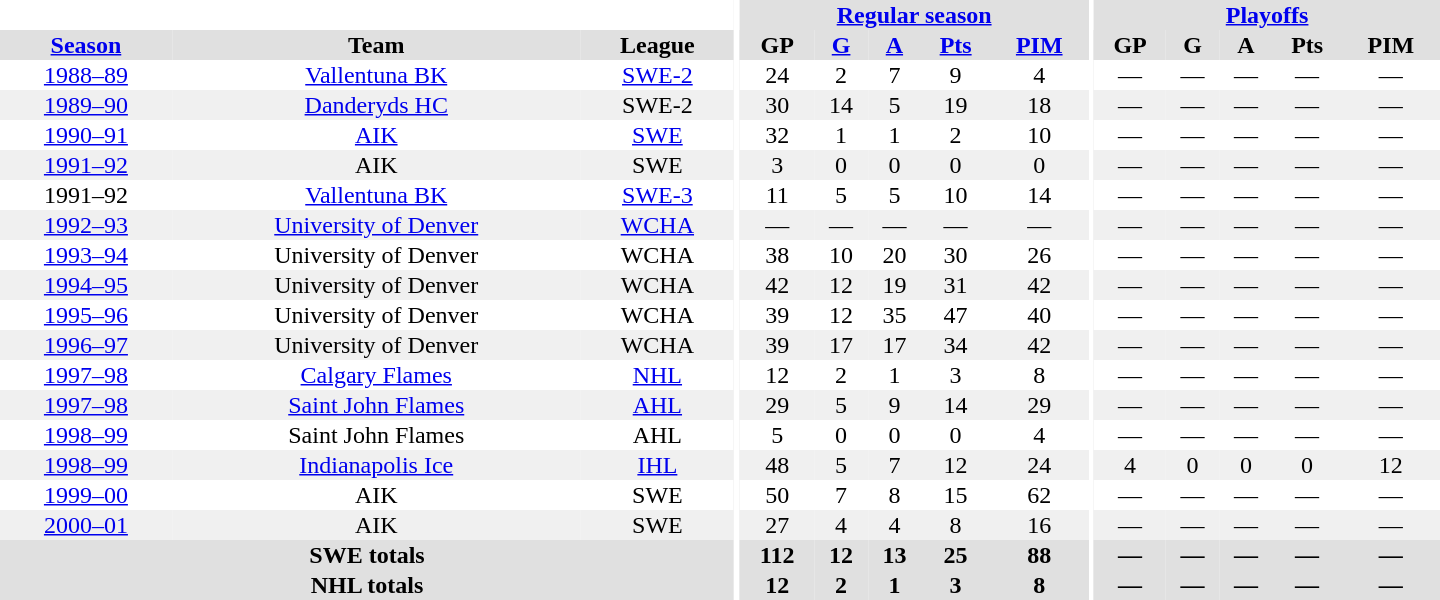<table border="0" cellpadding="1" cellspacing="0" style="text-align:center; width:60em">
<tr bgcolor="#e0e0e0">
<th colspan="3" bgcolor="#ffffff"></th>
<th rowspan="100" bgcolor="#ffffff"></th>
<th colspan="5"><a href='#'>Regular season</a></th>
<th rowspan="100" bgcolor="#ffffff"></th>
<th colspan="5"><a href='#'>Playoffs</a></th>
</tr>
<tr bgcolor="#e0e0e0">
<th><a href='#'>Season</a></th>
<th>Team</th>
<th>League</th>
<th>GP</th>
<th><a href='#'>G</a></th>
<th><a href='#'>A</a></th>
<th><a href='#'>Pts</a></th>
<th><a href='#'>PIM</a></th>
<th>GP</th>
<th>G</th>
<th>A</th>
<th>Pts</th>
<th>PIM</th>
</tr>
<tr>
<td><a href='#'>1988–89</a></td>
<td><a href='#'>Vallentuna BK</a></td>
<td><a href='#'>SWE-2</a></td>
<td>24</td>
<td>2</td>
<td>7</td>
<td>9</td>
<td>4</td>
<td>—</td>
<td>—</td>
<td>—</td>
<td>—</td>
<td>—</td>
</tr>
<tr bgcolor="#f0f0f0">
<td><a href='#'>1989–90</a></td>
<td><a href='#'>Danderyds HC</a></td>
<td>SWE-2</td>
<td>30</td>
<td>14</td>
<td>5</td>
<td>19</td>
<td>18</td>
<td>—</td>
<td>—</td>
<td>—</td>
<td>—</td>
<td>—</td>
</tr>
<tr>
<td><a href='#'>1990–91</a></td>
<td><a href='#'>AIK</a></td>
<td><a href='#'>SWE</a></td>
<td>32</td>
<td>1</td>
<td>1</td>
<td>2</td>
<td>10</td>
<td>—</td>
<td>—</td>
<td>—</td>
<td>—</td>
<td>—</td>
</tr>
<tr bgcolor="#f0f0f0">
<td><a href='#'>1991–92</a></td>
<td>AIK</td>
<td>SWE</td>
<td>3</td>
<td>0</td>
<td>0</td>
<td>0</td>
<td>0</td>
<td>—</td>
<td>—</td>
<td>—</td>
<td>—</td>
<td>—</td>
</tr>
<tr>
<td>1991–92</td>
<td><a href='#'>Vallentuna BK</a></td>
<td><a href='#'>SWE-3</a></td>
<td>11</td>
<td>5</td>
<td>5</td>
<td>10</td>
<td>14</td>
<td>—</td>
<td>—</td>
<td>—</td>
<td>—</td>
<td>—</td>
</tr>
<tr bgcolor="#f0f0f0">
<td><a href='#'>1992–93</a></td>
<td><a href='#'>University of Denver</a></td>
<td><a href='#'>WCHA</a></td>
<td>—</td>
<td>—</td>
<td>—</td>
<td>—</td>
<td>—</td>
<td>—</td>
<td>—</td>
<td>—</td>
<td>—</td>
<td>—</td>
</tr>
<tr>
<td><a href='#'>1993–94</a></td>
<td>University of Denver</td>
<td>WCHA</td>
<td>38</td>
<td>10</td>
<td>20</td>
<td>30</td>
<td>26</td>
<td>—</td>
<td>—</td>
<td>—</td>
<td>—</td>
<td>—</td>
</tr>
<tr bgcolor="#f0f0f0">
<td><a href='#'>1994–95</a></td>
<td>University of Denver</td>
<td>WCHA</td>
<td>42</td>
<td>12</td>
<td>19</td>
<td>31</td>
<td>42</td>
<td>—</td>
<td>—</td>
<td>—</td>
<td>—</td>
<td>—</td>
</tr>
<tr>
<td><a href='#'>1995–96</a></td>
<td>University of Denver</td>
<td>WCHA</td>
<td>39</td>
<td>12</td>
<td>35</td>
<td>47</td>
<td>40</td>
<td>—</td>
<td>—</td>
<td>—</td>
<td>—</td>
<td>—</td>
</tr>
<tr bgcolor="#f0f0f0">
<td><a href='#'>1996–97</a></td>
<td>University of Denver</td>
<td>WCHA</td>
<td>39</td>
<td>17</td>
<td>17</td>
<td>34</td>
<td>42</td>
<td>—</td>
<td>—</td>
<td>—</td>
<td>—</td>
<td>—</td>
</tr>
<tr>
<td><a href='#'>1997–98</a></td>
<td><a href='#'>Calgary Flames</a></td>
<td><a href='#'>NHL</a></td>
<td>12</td>
<td>2</td>
<td>1</td>
<td>3</td>
<td>8</td>
<td>—</td>
<td>—</td>
<td>—</td>
<td>—</td>
<td>—</td>
</tr>
<tr bgcolor="#f0f0f0">
<td><a href='#'>1997–98</a></td>
<td><a href='#'>Saint John Flames</a></td>
<td><a href='#'>AHL</a></td>
<td>29</td>
<td>5</td>
<td>9</td>
<td>14</td>
<td>29</td>
<td>—</td>
<td>—</td>
<td>—</td>
<td>—</td>
<td>—</td>
</tr>
<tr>
<td><a href='#'>1998–99</a></td>
<td>Saint John Flames</td>
<td>AHL</td>
<td>5</td>
<td>0</td>
<td>0</td>
<td>0</td>
<td>4</td>
<td>—</td>
<td>—</td>
<td>—</td>
<td>—</td>
<td>—</td>
</tr>
<tr bgcolor="#f0f0f0">
<td><a href='#'>1998–99</a></td>
<td><a href='#'>Indianapolis Ice</a></td>
<td><a href='#'>IHL</a></td>
<td>48</td>
<td>5</td>
<td>7</td>
<td>12</td>
<td>24</td>
<td>4</td>
<td>0</td>
<td>0</td>
<td>0</td>
<td>12</td>
</tr>
<tr>
<td><a href='#'>1999–00</a></td>
<td>AIK</td>
<td>SWE</td>
<td>50</td>
<td>7</td>
<td>8</td>
<td>15</td>
<td>62</td>
<td>—</td>
<td>—</td>
<td>—</td>
<td>—</td>
<td>—</td>
</tr>
<tr bgcolor="#f0f0f0">
<td><a href='#'>2000–01</a></td>
<td>AIK</td>
<td>SWE</td>
<td>27</td>
<td>4</td>
<td>4</td>
<td>8</td>
<td>16</td>
<td>—</td>
<td>—</td>
<td>—</td>
<td>—</td>
<td>—</td>
</tr>
<tr bgcolor="#e0e0e0">
<th colspan="3">SWE totals</th>
<th>112</th>
<th>12</th>
<th>13</th>
<th>25</th>
<th>88</th>
<th>—</th>
<th>—</th>
<th>—</th>
<th>—</th>
<th>—</th>
</tr>
<tr bgcolor="#e0e0e0">
<th colspan="3">NHL totals</th>
<th>12</th>
<th>2</th>
<th>1</th>
<th>3</th>
<th>8</th>
<th>—</th>
<th>—</th>
<th>—</th>
<th>—</th>
<th>—</th>
</tr>
</table>
